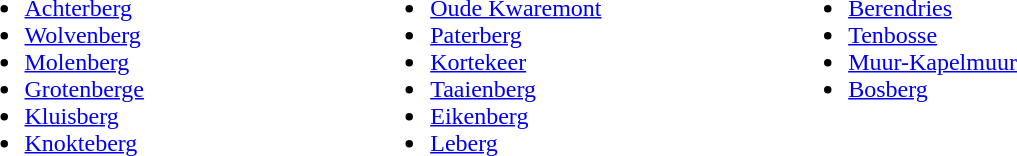<table width=65%>
<tr>
<td valign=top align=left width=33%><br><ul><li><a href='#'>Achterberg</a></li><li><a href='#'>Wolvenberg</a></li><li><a href='#'>Molenberg</a></li><li><a href='#'>Grotenberge</a></li><li><a href='#'>Kluisberg</a></li><li><a href='#'>Knokteberg</a></li></ul></td>
<td valign=top align=left width=34%><br><ul><li><a href='#'>Oude Kwaremont</a></li><li><a href='#'>Paterberg</a></li><li><a href='#'>Kortekeer</a></li><li><a href='#'>Taaienberg</a></li><li><a href='#'>Eikenberg</a></li><li><a href='#'>Leberg</a></li></ul></td>
<td valign=top align=left width=33%><br><ul><li><a href='#'>Berendries</a></li><li><a href='#'>Tenbosse</a></li><li><a href='#'>Muur-Kapelmuur</a></li><li><a href='#'>Bosberg</a></li></ul></td>
</tr>
</table>
